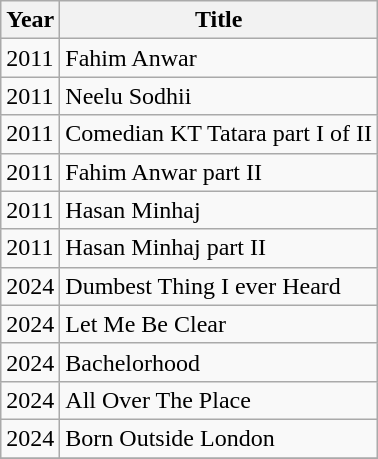<table class="wikitable">
<tr>
<th>Year</th>
<th>Title</th>
</tr>
<tr>
<td>2011</td>
<td>Fahim Anwar</td>
</tr>
<tr>
<td>2011</td>
<td>Neelu Sodhii</td>
</tr>
<tr>
<td>2011</td>
<td>Comedian KT Tatara part I of II</td>
</tr>
<tr>
<td>2011</td>
<td>Fahim Anwar part II</td>
</tr>
<tr>
<td>2011</td>
<td>Hasan Minhaj</td>
</tr>
<tr>
<td>2011</td>
<td>Hasan Minhaj part II</td>
</tr>
<tr>
<td>2024</td>
<td>Dumbest Thing I ever Heard</td>
</tr>
<tr>
<td>2024</td>
<td>Let Me Be Clear</td>
</tr>
<tr>
<td>2024</td>
<td>Bachelorhood</td>
</tr>
<tr>
<td>2024</td>
<td>All Over The Place</td>
</tr>
<tr>
<td>2024</td>
<td>Born Outside London</td>
</tr>
<tr>
</tr>
</table>
